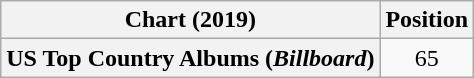<table class="wikitable plainrowheaders" style="text-align:center">
<tr>
<th scope="col">Chart (2019)</th>
<th scope="col">Position</th>
</tr>
<tr>
<th scope="row">US Top Country Albums (<em>Billboard</em>)</th>
<td>65</td>
</tr>
</table>
